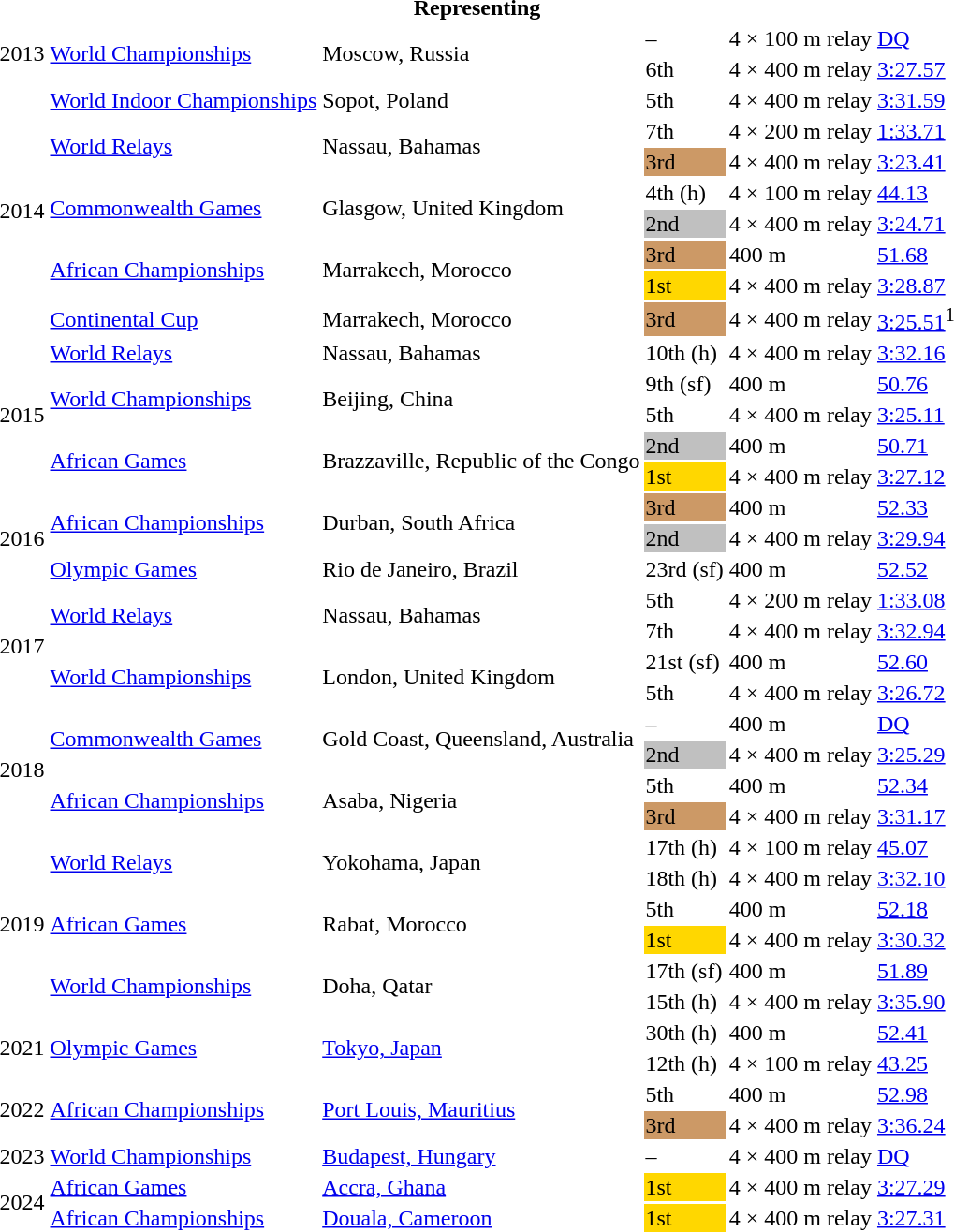<table>
<tr>
<th colspan="6">Representing </th>
</tr>
<tr>
<td rowspan=2>2013</td>
<td rowspan=2><a href='#'>World Championships</a></td>
<td rowspan=2>Moscow, Russia</td>
<td>–</td>
<td>4 × 100 m relay</td>
<td><a href='#'>DQ</a></td>
</tr>
<tr>
<td>6th</td>
<td>4 × 400 m relay</td>
<td><a href='#'>3:27.57</a></td>
</tr>
<tr>
<td rowspan=8>2014</td>
<td><a href='#'>World Indoor Championships</a></td>
<td>Sopot, Poland</td>
<td>5th</td>
<td>4 × 400 m relay</td>
<td><a href='#'>3:31.59</a></td>
</tr>
<tr>
<td rowspan=2><a href='#'>World Relays</a></td>
<td rowspan=2>Nassau, Bahamas</td>
<td>7th</td>
<td>4 × 200 m relay</td>
<td><a href='#'>1:33.71</a></td>
</tr>
<tr>
<td bgcolor=cc9966>3rd</td>
<td>4 × 400 m relay</td>
<td><a href='#'>3:23.41</a></td>
</tr>
<tr>
<td rowspan=2><a href='#'>Commonwealth Games</a></td>
<td rowspan=2>Glasgow, United Kingdom</td>
<td>4th (h)</td>
<td>4 × 100 m relay</td>
<td><a href='#'>44.13</a></td>
</tr>
<tr>
<td bgcolor=silver>2nd</td>
<td>4 × 400 m relay</td>
<td><a href='#'>3:24.71</a></td>
</tr>
<tr>
<td rowspan=2><a href='#'>African Championships</a></td>
<td rowspan=2>Marrakech, Morocco</td>
<td bgcolor=cc9966>3rd</td>
<td>400 m</td>
<td><a href='#'>51.68</a></td>
</tr>
<tr>
<td bgcolor=gold>1st</td>
<td>4 × 400 m relay</td>
<td><a href='#'>3:28.87</a></td>
</tr>
<tr>
<td><a href='#'>Continental Cup</a></td>
<td>Marrakech, Morocco</td>
<td bgcolor=cc9966>3rd</td>
<td>4 × 400 m relay</td>
<td><a href='#'>3:25.51</a><sup>1</sup></td>
</tr>
<tr>
<td rowspan=5>2015</td>
<td><a href='#'>World Relays</a></td>
<td>Nassau, Bahamas</td>
<td>10th (h)</td>
<td>4 × 400 m relay</td>
<td><a href='#'>3:32.16</a></td>
</tr>
<tr>
<td rowspan=2><a href='#'>World Championships</a></td>
<td rowspan=2>Beijing, China</td>
<td>9th (sf)</td>
<td>400 m</td>
<td><a href='#'>50.76</a></td>
</tr>
<tr>
<td>5th</td>
<td>4 × 400 m relay</td>
<td><a href='#'>3:25.11</a></td>
</tr>
<tr>
<td rowspan=2><a href='#'>African Games</a></td>
<td rowspan=2>Brazzaville, Republic of the Congo</td>
<td bgcolor=silver>2nd</td>
<td>400 m</td>
<td><a href='#'>50.71</a></td>
</tr>
<tr>
<td bgcolor=gold>1st</td>
<td>4 × 400 m relay</td>
<td><a href='#'>3:27.12</a></td>
</tr>
<tr>
<td rowspan=3>2016</td>
<td rowspan=2><a href='#'>African Championships</a></td>
<td rowspan=2>Durban, South Africa</td>
<td bgcolor=cc9966>3rd</td>
<td>400 m</td>
<td><a href='#'>52.33</a></td>
</tr>
<tr>
<td bgcolor=silver>2nd</td>
<td>4 × 400 m relay</td>
<td><a href='#'>3:29.94</a></td>
</tr>
<tr>
<td><a href='#'>Olympic Games</a></td>
<td>Rio de Janeiro, Brazil</td>
<td>23rd (sf)</td>
<td>400 m</td>
<td><a href='#'>52.52</a></td>
</tr>
<tr>
<td rowspan=4>2017</td>
<td rowspan=2><a href='#'>World Relays</a></td>
<td rowspan=2>Nassau, Bahamas</td>
<td>5th</td>
<td>4 × 200 m relay</td>
<td><a href='#'>1:33.08</a></td>
</tr>
<tr>
<td>7th</td>
<td>4 × 400 m relay</td>
<td><a href='#'>3:32.94</a></td>
</tr>
<tr>
<td rowspan=2><a href='#'>World Championships</a></td>
<td rowspan=2>London, United Kingdom</td>
<td>21st (sf)</td>
<td>400 m</td>
<td><a href='#'>52.60</a></td>
</tr>
<tr>
<td>5th</td>
<td>4 × 400 m relay</td>
<td><a href='#'>3:26.72</a></td>
</tr>
<tr>
<td rowspan=4>2018</td>
<td rowspan=2><a href='#'>Commonwealth Games</a></td>
<td rowspan=2>Gold Coast, Queensland, Australia</td>
<td>–</td>
<td>400 m</td>
<td><a href='#'>DQ</a></td>
</tr>
<tr>
<td bgcolor=silver>2nd</td>
<td>4 × 400 m relay</td>
<td><a href='#'>3:25.29</a></td>
</tr>
<tr>
<td rowspan=2><a href='#'>African Championships</a></td>
<td rowspan=2>Asaba, Nigeria</td>
<td>5th</td>
<td>400 m</td>
<td><a href='#'>52.34</a></td>
</tr>
<tr>
<td bgcolor=cc9966>3rd</td>
<td>4 × 400 m relay</td>
<td><a href='#'>3:31.17</a></td>
</tr>
<tr>
<td rowspan=6>2019</td>
<td rowspan=2><a href='#'>World Relays</a></td>
<td rowspan=2>Yokohama, Japan</td>
<td>17th (h)</td>
<td>4 × 100 m relay</td>
<td><a href='#'>45.07</a></td>
</tr>
<tr>
<td>18th (h)</td>
<td>4 × 400 m relay</td>
<td><a href='#'>3:32.10</a></td>
</tr>
<tr>
<td rowspan=2><a href='#'>African Games</a></td>
<td rowspan=2>Rabat, Morocco</td>
<td>5th</td>
<td>400 m</td>
<td><a href='#'>52.18</a></td>
</tr>
<tr>
<td bgcolor=gold>1st</td>
<td>4 × 400 m relay</td>
<td><a href='#'>3:30.32</a></td>
</tr>
<tr>
<td rowspan=2><a href='#'>World Championships</a></td>
<td rowspan=2>Doha, Qatar</td>
<td>17th (sf)</td>
<td>400 m</td>
<td><a href='#'>51.89</a></td>
</tr>
<tr>
<td>15th (h)</td>
<td>4 × 400 m relay</td>
<td><a href='#'>3:35.90</a></td>
</tr>
<tr>
<td rowspan=2>2021</td>
<td rowspan=2><a href='#'>Olympic Games</a></td>
<td rowspan=2><a href='#'>Tokyo, Japan</a></td>
<td>30th (h)</td>
<td>400 m</td>
<td><a href='#'>52.41</a></td>
</tr>
<tr>
<td>12th (h)</td>
<td>4 × 100 m relay</td>
<td><a href='#'>43.25</a></td>
</tr>
<tr>
<td rowspan=2>2022</td>
<td rowspan=2><a href='#'>African Championships</a></td>
<td rowspan=2><a href='#'>Port Louis, Mauritius</a></td>
<td>5th</td>
<td>400 m</td>
<td><a href='#'>52.98</a></td>
</tr>
<tr>
<td bgcolor=cc9966>3rd</td>
<td>4 × 400 m relay</td>
<td><a href='#'>3:36.24</a></td>
</tr>
<tr>
<td>2023</td>
<td><a href='#'>World Championships</a></td>
<td><a href='#'>Budapest, Hungary</a></td>
<td>–</td>
<td>4 × 400 m relay</td>
<td><a href='#'>DQ</a></td>
</tr>
<tr>
<td rowspan=2>2024</td>
<td><a href='#'>African Games</a></td>
<td><a href='#'>Accra, Ghana</a></td>
<td bgcolor=gold>1st</td>
<td>4 × 400 m relay</td>
<td><a href='#'>3:27.29</a></td>
</tr>
<tr>
<td><a href='#'>African Championships</a></td>
<td><a href='#'>Douala, Cameroon</a></td>
<td bgcolor=gold>1st</td>
<td>4 × 400 m relay</td>
<td><a href='#'>3:27.31</a></td>
</tr>
</table>
